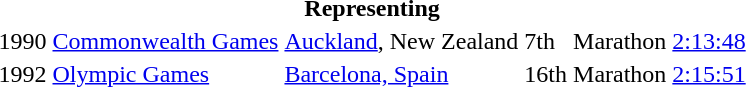<table>
<tr>
<th colspan="6">Representing </th>
</tr>
<tr>
<td>1990</td>
<td><a href='#'>Commonwealth Games</a></td>
<td><a href='#'>Auckland</a>, New Zealand</td>
<td>7th</td>
<td>Marathon</td>
<td><a href='#'>2:13:48</a></td>
</tr>
<tr>
<td>1992</td>
<td><a href='#'>Olympic Games</a></td>
<td><a href='#'>Barcelona, Spain</a></td>
<td>16th</td>
<td>Marathon</td>
<td><a href='#'>2:15:51</a></td>
</tr>
</table>
